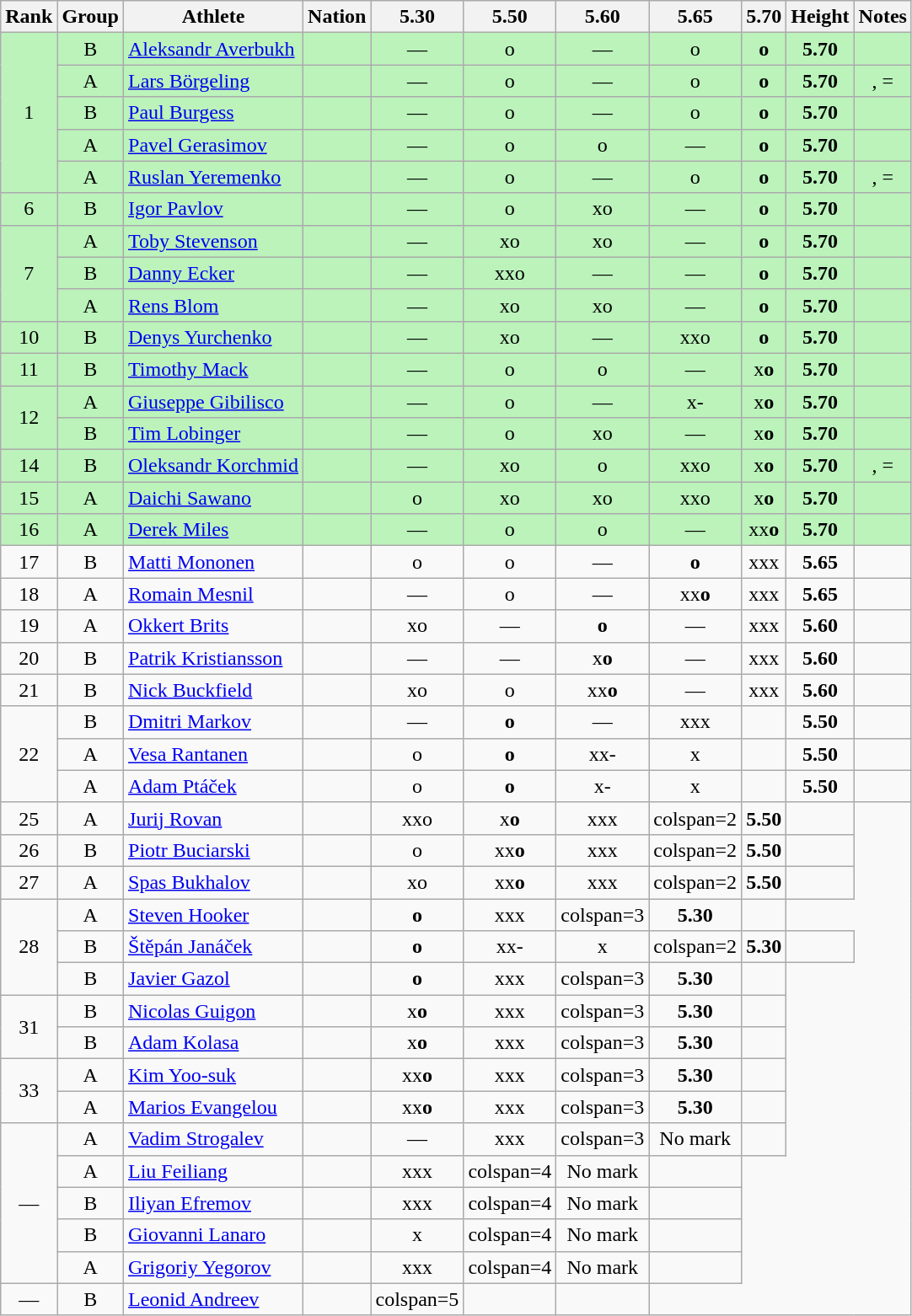<table class="wikitable sortable" style="text-align:center">
<tr>
<th>Rank</th>
<th>Group</th>
<th>Athlete</th>
<th>Nation</th>
<th>5.30</th>
<th>5.50</th>
<th>5.60</th>
<th>5.65</th>
<th>5.70</th>
<th>Height</th>
<th>Notes</th>
</tr>
<tr bgcolor=bbf3bb>
<td rowspan=5>1</td>
<td>B</td>
<td align="left"><a href='#'>Aleksandr Averbukh</a></td>
<td align="left"></td>
<td>—</td>
<td>o</td>
<td>—</td>
<td>o</td>
<td><strong>o</strong></td>
<td><strong>5.70</strong></td>
<td></td>
</tr>
<tr bgcolor=bbf3bb>
<td>A</td>
<td align="left"><a href='#'>Lars Börgeling</a></td>
<td align="left"></td>
<td>—</td>
<td>o</td>
<td>—</td>
<td>o</td>
<td><strong>o</strong></td>
<td><strong>5.70</strong></td>
<td>, =</td>
</tr>
<tr bgcolor=bbf3bb>
<td>B</td>
<td align="left"><a href='#'>Paul Burgess</a></td>
<td align="left"></td>
<td>—</td>
<td>o</td>
<td>—</td>
<td>o</td>
<td><strong>o</strong></td>
<td><strong>5.70</strong></td>
<td></td>
</tr>
<tr bgcolor=bbf3bb>
<td>A</td>
<td align="left"><a href='#'>Pavel Gerasimov</a></td>
<td align="left"></td>
<td>—</td>
<td>o</td>
<td>o</td>
<td>—</td>
<td><strong>o</strong></td>
<td><strong>5.70</strong></td>
<td></td>
</tr>
<tr bgcolor=bbf3bb>
<td>A</td>
<td align="left"><a href='#'>Ruslan Yeremenko</a></td>
<td align="left"></td>
<td>—</td>
<td>o</td>
<td>—</td>
<td>o</td>
<td><strong>o</strong></td>
<td><strong>5.70</strong></td>
<td>, =</td>
</tr>
<tr bgcolor=bbf3bb>
<td>6</td>
<td>B</td>
<td align="left"><a href='#'>Igor Pavlov</a></td>
<td align="left"></td>
<td>—</td>
<td>o</td>
<td>xo</td>
<td>—</td>
<td><strong>o</strong></td>
<td><strong>5.70</strong></td>
<td></td>
</tr>
<tr bgcolor=bbf3bb>
<td rowspan=3>7</td>
<td>A</td>
<td align="left"><a href='#'>Toby Stevenson</a></td>
<td align="left"></td>
<td>—</td>
<td>xo</td>
<td>xo</td>
<td>—</td>
<td><strong>o</strong></td>
<td><strong>5.70</strong></td>
<td></td>
</tr>
<tr bgcolor=bbf3bb>
<td>B</td>
<td align="left"><a href='#'>Danny Ecker</a></td>
<td align="left"></td>
<td>—</td>
<td>xxo</td>
<td>—</td>
<td>—</td>
<td><strong>o</strong></td>
<td><strong>5.70</strong></td>
<td></td>
</tr>
<tr bgcolor=bbf3bb>
<td>A</td>
<td align="left"><a href='#'>Rens Blom</a></td>
<td align="left"></td>
<td>—</td>
<td>xo</td>
<td>xo</td>
<td>—</td>
<td><strong>o</strong></td>
<td><strong>5.70</strong></td>
<td></td>
</tr>
<tr bgcolor=bbf3bb>
<td>10</td>
<td>B</td>
<td align="left"><a href='#'>Denys Yurchenko</a></td>
<td align="left"></td>
<td>—</td>
<td>xo</td>
<td>—</td>
<td>xxo</td>
<td><strong>o</strong></td>
<td><strong>5.70</strong></td>
<td></td>
</tr>
<tr bgcolor=bbf3bb>
<td>11</td>
<td>B</td>
<td align="left"><a href='#'>Timothy Mack</a></td>
<td align="left"></td>
<td>—</td>
<td>o</td>
<td>o</td>
<td>—</td>
<td>x<strong>o</strong></td>
<td><strong>5.70</strong></td>
<td></td>
</tr>
<tr bgcolor=bbf3bb>
<td rowspan=2>12</td>
<td>A</td>
<td align="left"><a href='#'>Giuseppe Gibilisco</a></td>
<td align="left"></td>
<td>—</td>
<td>o</td>
<td>—</td>
<td>x-</td>
<td>x<strong>o</strong></td>
<td><strong>5.70</strong></td>
<td></td>
</tr>
<tr bgcolor=bbf3bb>
<td>B</td>
<td align="left"><a href='#'>Tim Lobinger</a></td>
<td align="left"></td>
<td>—</td>
<td>o</td>
<td>xo</td>
<td>—</td>
<td>x<strong>o</strong></td>
<td><strong>5.70</strong></td>
<td></td>
</tr>
<tr bgcolor=bbf3bb>
<td>14</td>
<td>B</td>
<td align="left"><a href='#'>Oleksandr Korchmid</a></td>
<td align="left"></td>
<td>—</td>
<td>xo</td>
<td>o</td>
<td>xxo</td>
<td>x<strong>o</strong></td>
<td><strong>5.70</strong></td>
<td>, =</td>
</tr>
<tr bgcolor=bbf3bb>
<td>15</td>
<td>A</td>
<td align="left"><a href='#'>Daichi Sawano</a></td>
<td align="left"></td>
<td>o</td>
<td>xo</td>
<td>xo</td>
<td>xxo</td>
<td>x<strong>o</strong></td>
<td><strong>5.70</strong></td>
<td></td>
</tr>
<tr bgcolor=bbf3bb>
<td>16</td>
<td>A</td>
<td align="left"><a href='#'>Derek Miles</a></td>
<td align="left"></td>
<td>—</td>
<td>o</td>
<td>o</td>
<td>—</td>
<td>xx<strong>o</strong></td>
<td><strong>5.70</strong></td>
<td></td>
</tr>
<tr>
<td>17</td>
<td>B</td>
<td align="left"><a href='#'>Matti Mononen</a></td>
<td align="left"></td>
<td>o</td>
<td>o</td>
<td>—</td>
<td><strong>o</strong></td>
<td>xxx</td>
<td><strong>5.65</strong></td>
<td></td>
</tr>
<tr>
<td>18</td>
<td>A</td>
<td align="left"><a href='#'>Romain Mesnil</a></td>
<td align="left"></td>
<td>—</td>
<td>o</td>
<td>—</td>
<td>xx<strong>o</strong></td>
<td>xxx</td>
<td><strong>5.65</strong></td>
<td></td>
</tr>
<tr>
<td>19</td>
<td>A</td>
<td align="left"><a href='#'>Okkert Brits</a></td>
<td align="left"></td>
<td>xo</td>
<td>—</td>
<td><strong>o</strong></td>
<td>—</td>
<td>xxx</td>
<td><strong>5.60</strong></td>
<td></td>
</tr>
<tr>
<td>20</td>
<td>B</td>
<td align="left"><a href='#'>Patrik Kristiansson</a></td>
<td align="left"></td>
<td>—</td>
<td>—</td>
<td>x<strong>o</strong></td>
<td>—</td>
<td>xxx</td>
<td><strong>5.60</strong></td>
<td></td>
</tr>
<tr>
<td>21</td>
<td>B</td>
<td align="left"><a href='#'>Nick Buckfield</a></td>
<td align="left"></td>
<td>xo</td>
<td>o</td>
<td>xx<strong>o</strong></td>
<td>—</td>
<td>xxx</td>
<td><strong>5.60</strong></td>
<td></td>
</tr>
<tr>
<td rowspan=3>22</td>
<td>B</td>
<td align="left"><a href='#'>Dmitri Markov</a></td>
<td align="left"></td>
<td>—</td>
<td><strong>o</strong></td>
<td>—</td>
<td>xxx</td>
<td></td>
<td><strong>5.50</strong></td>
<td></td>
</tr>
<tr>
<td>A</td>
<td align="left"><a href='#'>Vesa Rantanen</a></td>
<td align="left"></td>
<td>o</td>
<td><strong>o</strong></td>
<td>xx-</td>
<td>x</td>
<td></td>
<td><strong>5.50</strong></td>
<td></td>
</tr>
<tr>
<td>A</td>
<td align="left"><a href='#'>Adam Ptáček</a></td>
<td align="left"></td>
<td>o</td>
<td><strong>o</strong></td>
<td>x-</td>
<td>x</td>
<td></td>
<td><strong>5.50</strong></td>
<td></td>
</tr>
<tr>
<td>25</td>
<td>A</td>
<td align="left"><a href='#'>Jurij Rovan</a></td>
<td align="left"></td>
<td>xxo</td>
<td>x<strong>o</strong></td>
<td>xxx</td>
<td>colspan=2 </td>
<td><strong>5.50</strong></td>
<td></td>
</tr>
<tr>
<td>26</td>
<td>B</td>
<td align="left"><a href='#'>Piotr Buciarski</a></td>
<td align="left"></td>
<td>o</td>
<td>xx<strong>o</strong></td>
<td>xxx</td>
<td>colspan=2 </td>
<td><strong>5.50</strong></td>
<td></td>
</tr>
<tr>
<td>27</td>
<td>A</td>
<td align="left"><a href='#'>Spas Bukhalov</a></td>
<td align="left"></td>
<td>xo</td>
<td>xx<strong>o</strong></td>
<td>xxx</td>
<td>colspan=2 </td>
<td><strong>5.50</strong></td>
<td></td>
</tr>
<tr>
<td rowspan=3>28</td>
<td>A</td>
<td align="left"><a href='#'>Steven Hooker</a></td>
<td align="left"></td>
<td><strong>o</strong></td>
<td>xxx</td>
<td>colspan=3 </td>
<td><strong>5.30</strong></td>
<td></td>
</tr>
<tr>
<td>B</td>
<td align="left"><a href='#'>Štěpán Janáček</a></td>
<td align="left"></td>
<td><strong>o</strong></td>
<td>xx-</td>
<td>x</td>
<td>colspan=2 </td>
<td><strong>5.30</strong></td>
<td></td>
</tr>
<tr>
<td>B</td>
<td align="left"><a href='#'>Javier Gazol</a></td>
<td align="left"></td>
<td><strong>o</strong></td>
<td>xxx</td>
<td>colspan=3 </td>
<td><strong>5.30</strong></td>
<td></td>
</tr>
<tr>
<td rowspan=2>31</td>
<td>B</td>
<td align="left"><a href='#'>Nicolas Guigon</a></td>
<td align="left"></td>
<td>x<strong>o</strong></td>
<td>xxx</td>
<td>colspan=3 </td>
<td><strong>5.30</strong></td>
<td></td>
</tr>
<tr>
<td>B</td>
<td align="left"><a href='#'>Adam Kolasa</a></td>
<td align="left"></td>
<td>x<strong>o</strong></td>
<td>xxx</td>
<td>colspan=3 </td>
<td><strong>5.30</strong></td>
<td></td>
</tr>
<tr>
<td rowspan=2>33</td>
<td>A</td>
<td align="left"><a href='#'>Kim Yoo-suk</a></td>
<td align="left"></td>
<td>xx<strong>o</strong></td>
<td>xxx</td>
<td>colspan=3 </td>
<td><strong>5.30</strong></td>
<td></td>
</tr>
<tr>
<td>A</td>
<td align="left"><a href='#'>Marios Evangelou</a></td>
<td align="left"></td>
<td>xx<strong>o</strong></td>
<td>xxx</td>
<td>colspan=3 </td>
<td><strong>5.30</strong></td>
<td></td>
</tr>
<tr>
<td rowspan=5 data-sort-value=35>—</td>
<td>A</td>
<td align="left"><a href='#'>Vadim Strogalev</a></td>
<td align="left"></td>
<td>—</td>
<td>xxx</td>
<td>colspan=3 </td>
<td data-sort-value=1.00>No mark</td>
<td></td>
</tr>
<tr>
<td>A</td>
<td align="left"><a href='#'>Liu Feiliang</a></td>
<td align="left"></td>
<td>xxx</td>
<td>colspan=4 </td>
<td data-sort-value=1.00>No mark</td>
<td></td>
</tr>
<tr>
<td>B</td>
<td align="left"><a href='#'>Iliyan Efremov</a></td>
<td align="left"></td>
<td>xxx</td>
<td>colspan=4 </td>
<td data-sort-value=1.00>No mark</td>
<td></td>
</tr>
<tr>
<td>B</td>
<td align="left"><a href='#'>Giovanni Lanaro</a></td>
<td align="left"></td>
<td>x</td>
<td>colspan=4 </td>
<td data-sort-value=1.00>No mark</td>
<td></td>
</tr>
<tr>
<td>A</td>
<td align="left"><a href='#'>Grigoriy Yegorov</a></td>
<td align="left"></td>
<td>xxx</td>
<td>colspan=4 </td>
<td data-sort-value=1.00>No mark</td>
<td></td>
</tr>
<tr>
<td data-sort-value=40>—</td>
<td>B</td>
<td align="left"><a href='#'>Leonid Andreev</a></td>
<td align="left"></td>
<td>colspan=5 </td>
<td data-sort-value=0.00></td>
<td></td>
</tr>
</table>
